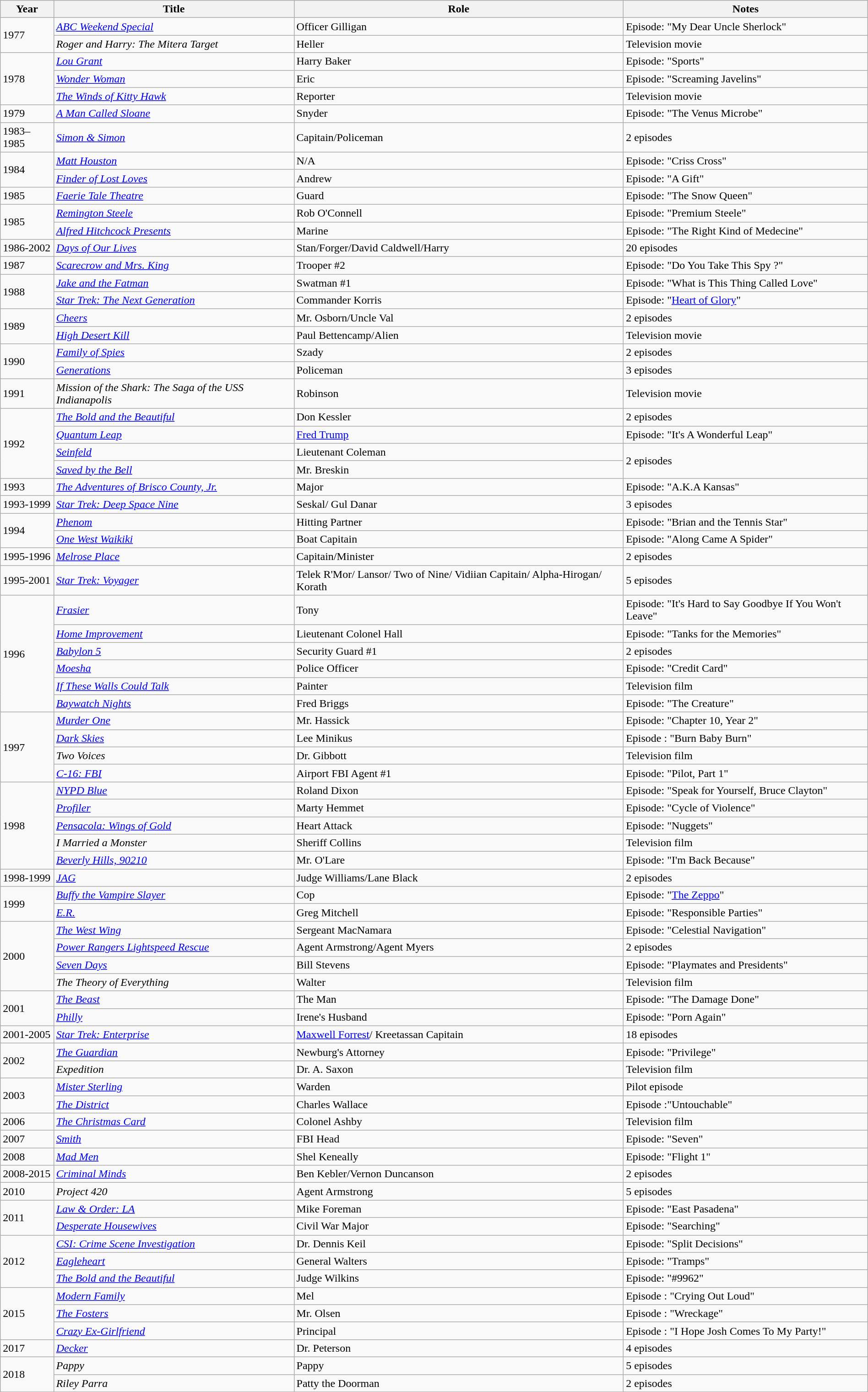<table class="wikitable plainrowheaders sortable" style="margin-right: 0;">
<tr>
<th scope="col">Year</th>
<th scope="col">Title</th>
<th scope="col">Role</th>
<th scope="col" class="unsortable">Notes</th>
</tr>
<tr>
<td rowspan="2">1977</td>
<td><em><a href='#'>ABC Weekend Special</a></em></td>
<td>Officer Gilligan</td>
<td>Episode: "My Dear Uncle Sherlock"</td>
</tr>
<tr>
<td><em>Roger and Harry: The Mitera Target</em></td>
<td>Heller</td>
<td>Television movie</td>
</tr>
<tr>
<td rowspan="3">1978</td>
<td><a href='#'><em>Lou Grant</em></a></td>
<td>Harry Baker</td>
<td>Episode: "Sports"</td>
</tr>
<tr>
<td><em><a href='#'>Wonder Woman</a></em></td>
<td>Eric</td>
<td>Episode: "Screaming Javelins"</td>
</tr>
<tr>
<td><em><a href='#'>The Winds of Kitty Hawk</a></em></td>
<td>Reporter</td>
<td>Television movie</td>
</tr>
<tr>
<td>1979</td>
<td><em><a href='#'>A Man Called Sloane</a></em></td>
<td>Snyder</td>
<td>Episode: "The Venus Microbe"</td>
</tr>
<tr>
<td>1983–1985</td>
<td><em><a href='#'>Simon & Simon</a></em></td>
<td>Capitain/Policeman</td>
<td>2 episodes</td>
</tr>
<tr>
<td rowspan="2">1984</td>
<td><em><a href='#'>Matt Houston</a></em></td>
<td>N/A</td>
<td>Episode: "Criss Cross"</td>
</tr>
<tr>
<td><em><a href='#'>Finder of Lost Loves</a></em></td>
<td>Andrew</td>
<td>Episode: "A Gift"</td>
</tr>
<tr>
<td>1985</td>
<td><em><a href='#'>Faerie Tale Theatre</a></em></td>
<td>Guard</td>
<td>Episode: "The Snow Queen"</td>
</tr>
<tr>
<td rowspan="2">1985</td>
<td><em><a href='#'>Remington Steele</a></em></td>
<td>Rob O'Connell</td>
<td>Episode: "Premium Steele"</td>
</tr>
<tr>
<td><em><a href='#'>Alfred Hitchcock Presents</a></em></td>
<td>Marine</td>
<td>Episode: "The Right Kind of Medecine"</td>
</tr>
<tr>
<td>1986-2002</td>
<td><em><a href='#'>Days of Our Lives</a></em></td>
<td>Stan/Forger/David Caldwell/Harry</td>
<td>20 episodes</td>
</tr>
<tr>
<td>1987</td>
<td><em><a href='#'>Scarecrow and Mrs. King</a></em></td>
<td>Trooper #2</td>
<td>Episode: "Do You Take This Spy ?"</td>
</tr>
<tr>
<td rowspan="2">1988</td>
<td><em><a href='#'>Jake and the Fatman</a></em></td>
<td>Swatman #1</td>
<td>Episode: "What is This Thing Called Love"</td>
</tr>
<tr>
<td><em><a href='#'>Star Trek: The Next Generation</a></em></td>
<td>Commander Korris</td>
<td>Episode: "<a href='#'>Heart of Glory</a>"</td>
</tr>
<tr>
<td rowspan="2">1989</td>
<td><em><a href='#'>Cheers</a></em></td>
<td>Mr. Osborn/Uncle Val</td>
<td>2 episodes</td>
</tr>
<tr>
<td><em><a href='#'>High Desert Kill</a></em></td>
<td>Paul Bettencamp/Alien</td>
<td>Television movie</td>
</tr>
<tr>
<td rowspan="2">1990</td>
<td><em><a href='#'>Family of Spies</a></em></td>
<td>Szady</td>
<td>2 episodes</td>
</tr>
<tr>
<td><em><a href='#'>Generations</a></em></td>
<td>Policeman</td>
<td>3 episodes</td>
</tr>
<tr>
<td>1991</td>
<td><em>Mission of the Shark: The Saga of the USS Indianapolis</em></td>
<td>Robinson</td>
<td>Television movie</td>
</tr>
<tr>
<td rowspan="4">1992</td>
<td><em><a href='#'>The Bold and the Beautiful</a></em></td>
<td>Don Kessler</td>
<td>2 episodes</td>
</tr>
<tr>
<td><em><a href='#'>Quantum Leap</a></em></td>
<td><a href='#'>Fred Trump</a></td>
<td>Episode: "It's A Wonderful Leap"</td>
</tr>
<tr>
<td><em><a href='#'>Seinfeld</a></em></td>
<td>Lieutenant Coleman</td>
<td rowspan="2">2 episodes</td>
</tr>
<tr>
<td><em><a href='#'>Saved by the Bell</a></em></td>
<td>Mr. Breskin</td>
</tr>
<tr>
<td>1993</td>
<td><a href='#'><em>The Adventures of</em> <em>Brisco County, Jr.</em></a></td>
<td>Major</td>
<td>Episode: "A.K.A Kansas"</td>
</tr>
<tr>
<td>1993-1999</td>
<td><em><a href='#'>Star Trek: Deep Space Nine</a></em></td>
<td>Seskal/ Gul Danar</td>
<td>3 episodes</td>
</tr>
<tr>
<td rowspan="2">1994</td>
<td><em><a href='#'>Phenom</a></em></td>
<td>Hitting Partner</td>
<td>Episode: "Brian and the Tennis Star"</td>
</tr>
<tr>
<td><em><a href='#'>One West Waikiki</a></em></td>
<td>Boat Capitain</td>
<td>Episode: "Along Came A Spider"</td>
</tr>
<tr>
<td>1995-1996</td>
<td><em><a href='#'>Melrose Place</a></em></td>
<td>Capitain/Minister</td>
<td>2 episodes</td>
</tr>
<tr>
<td>1995-2001</td>
<td><em><a href='#'>Star Trek: Voyager</a></em></td>
<td>Telek R'Mor/ Lansor/ Two of Nine/ Vidiian Capitain/ Alpha-Hirogan/ Korath</td>
<td>5 episodes</td>
</tr>
<tr>
<td rowspan="6">1996</td>
<td><em><a href='#'>Frasier</a></em></td>
<td>Tony</td>
<td>Episode: "It's Hard to Say Goodbye If You Won't Leave"</td>
</tr>
<tr>
<td><em><a href='#'>Home Improvement</a></em></td>
<td>Lieutenant Colonel Hall</td>
<td>Episode: "Tanks for the Memories"</td>
</tr>
<tr>
<td><em><a href='#'>Babylon 5</a></em></td>
<td>Security Guard #1</td>
<td>2 episodes</td>
</tr>
<tr>
<td><em><a href='#'>Moesha</a></em></td>
<td>Police Officer</td>
<td>Episode: "Credit Card"</td>
</tr>
<tr>
<td><em><a href='#'>If These Walls Could Talk</a></em></td>
<td>Painter</td>
<td>Television film</td>
</tr>
<tr>
<td><em><a href='#'>Baywatch Nights</a></em></td>
<td>Fred Briggs</td>
<td>Episode: "The Creature"</td>
</tr>
<tr>
<td rowspan="4">1997</td>
<td><em><a href='#'>Murder One</a></em></td>
<td>Mr. Hassick</td>
<td>Episode: "Chapter 10, Year 2"</td>
</tr>
<tr>
<td><em><a href='#'>Dark Skies</a></em></td>
<td>Lee Minikus</td>
<td>Episode : "Burn Baby Burn"</td>
</tr>
<tr>
<td><em>Two Voices</em></td>
<td>Dr. Gibbott</td>
<td>Television film</td>
</tr>
<tr>
<td><em><a href='#'>C-16: FBI</a></em></td>
<td>Airport FBI Agent #1</td>
<td>Episode: "Pilot, Part 1"</td>
</tr>
<tr>
<td rowspan="5">1998</td>
<td><em><a href='#'>NYPD Blue</a></em></td>
<td>Roland Dixon</td>
<td>Episode: "Speak for Yourself, Bruce Clayton"</td>
</tr>
<tr>
<td><em><a href='#'>Profiler</a></em></td>
<td>Marty Hemmet</td>
<td>Episode: "Cycle of Violence"</td>
</tr>
<tr>
<td><em><a href='#'>Pensacola: Wings of Gold</a></em></td>
<td>Heart Attack</td>
<td>Episode: "Nuggets"</td>
</tr>
<tr>
<td><em>I Married a Monster</em></td>
<td>Sheriff Collins</td>
<td>Television film</td>
</tr>
<tr>
<td><em><a href='#'>Beverly Hills, 90210</a></em></td>
<td>Mr. O'Lare</td>
<td>Episode: "I'm Back Because"</td>
</tr>
<tr>
<td>1998-1999</td>
<td><em><a href='#'>JAG</a></em></td>
<td>Judge Williams/Lane Black</td>
<td>2 episodes</td>
</tr>
<tr>
<td rowspan="2">1999</td>
<td><em><a href='#'>Buffy the Vampire Slayer</a></em></td>
<td>Cop</td>
<td>Episode: "<a href='#'>The Zeppo</a>"</td>
</tr>
<tr>
<td><em><a href='#'>E.R.</a></em></td>
<td>Greg Mitchell</td>
<td>Episode: "Responsible Parties"</td>
</tr>
<tr>
<td rowspan="4">2000</td>
<td><em><a href='#'>The West Wing</a></em></td>
<td>Sergeant MacNamara</td>
<td>Episode: "Celestial Navigation"</td>
</tr>
<tr>
<td><em><a href='#'>Power Rangers Lightspeed Rescue</a></em></td>
<td>Agent Armstrong/Agent Myers</td>
<td>2 episodes</td>
</tr>
<tr>
<td><em><a href='#'>Seven Days</a></em></td>
<td>Bill Stevens</td>
<td>Episode: "Playmates and Presidents"</td>
</tr>
<tr>
<td><em>The Theory of Everything</em></td>
<td>Walter</td>
<td>Television film</td>
</tr>
<tr>
<td rowspan="2">2001</td>
<td><em><a href='#'>The Beast</a></em></td>
<td>The Man</td>
<td>Episode: "The Damage Done"</td>
</tr>
<tr>
<td><em><a href='#'>Philly</a></em></td>
<td>Irene's Husband</td>
<td>Episode: "Porn Again"</td>
</tr>
<tr>
<td>2001-2005</td>
<td><em><a href='#'>Star Trek: Enterprise</a></em></td>
<td><a href='#'>Maxwell Forrest</a>/ Kreetassan Capitain</td>
<td>18 episodes</td>
</tr>
<tr>
<td rowspan="2">2002</td>
<td><em><a href='#'>The Guardian</a></em></td>
<td>Newburg's Attorney</td>
<td>Episode: "Privilege"</td>
</tr>
<tr>
<td><em>Expedition</em></td>
<td>Dr. A. Saxon</td>
<td>Television film</td>
</tr>
<tr>
<td rowspan="2">2003</td>
<td><em><a href='#'>Mister Sterling</a></em></td>
<td>Warden</td>
<td>Pilot episode</td>
</tr>
<tr>
<td><em><a href='#'>The District</a></em></td>
<td>Charles Wallace</td>
<td>Episode :"Untouchable"</td>
</tr>
<tr>
<td>2006</td>
<td><em><a href='#'>The Christmas Card</a></em></td>
<td>Colonel Ashby</td>
<td>Television film</td>
</tr>
<tr>
<td>2007</td>
<td><em><a href='#'>Smith</a></em></td>
<td>FBI Head</td>
<td>Episode: "Seven"</td>
</tr>
<tr>
<td>2008</td>
<td><em><a href='#'>Mad Men</a></em></td>
<td>Shel Keneally</td>
<td>Episode: "Flight 1"</td>
</tr>
<tr>
<td>2008-2015</td>
<td><em><a href='#'>Criminal Minds</a></em></td>
<td>Ben Kebler/Vernon Duncanson</td>
<td>2 episodes</td>
</tr>
<tr>
<td>2010</td>
<td><em>Project 420</em></td>
<td>Agent Armstrong</td>
<td>5 episodes</td>
</tr>
<tr>
<td rowspan="2">2011</td>
<td><em><a href='#'>Law & Order: LA</a></em></td>
<td>Mike Foreman</td>
<td>Episode: "East Pasadena"</td>
</tr>
<tr>
<td><em><a href='#'>Desperate Housewives</a></em></td>
<td>Civil War Major</td>
<td>Episode: "Searching"</td>
</tr>
<tr>
<td rowspan="3">2012</td>
<td><em><a href='#'>CSI: Crime Scene Investigation</a></em></td>
<td>Dr. Dennis Keil</td>
<td>Episode: "Split Decisions"</td>
</tr>
<tr>
<td><em><a href='#'>Eagleheart</a></em></td>
<td>General Walters</td>
<td>Episode: "Tramps"</td>
</tr>
<tr>
<td><em><a href='#'>The Bold and the Beautiful</a></em></td>
<td>Judge Wilkins</td>
<td>Episode: "#9962"</td>
</tr>
<tr>
<td rowspan="3">2015</td>
<td><em><a href='#'>Modern Family</a></em></td>
<td>Mel</td>
<td>Episode : "Crying Out Loud"</td>
</tr>
<tr>
<td><em><a href='#'>The Fosters</a></em></td>
<td>Mr. Olsen</td>
<td>Episode : "Wreckage"</td>
</tr>
<tr>
<td><em><a href='#'>Crazy Ex-Girlfriend</a></em></td>
<td>Principal</td>
<td>Episode : "I Hope Josh Comes To My Party!"</td>
</tr>
<tr>
<td>2017</td>
<td><em><a href='#'>Decker</a></em></td>
<td>Dr. Peterson</td>
<td>4 episodes</td>
</tr>
<tr>
<td rowspan="2">2018</td>
<td><em>Pappy</em></td>
<td>Pappy</td>
<td>5 episodes</td>
</tr>
<tr>
<td><em>Riley Parra</em></td>
<td>Patty the Doorman</td>
<td>2 episodes</td>
</tr>
</table>
